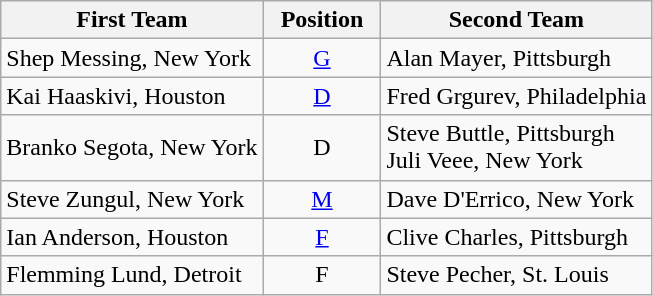<table class="wikitable">
<tr>
<th>First Team</th>
<th>  Position  </th>
<th>Second Team</th>
</tr>
<tr>
<td>Shep Messing, New York</td>
<td align=center><a href='#'>G</a></td>
<td>Alan Mayer, Pittsburgh</td>
</tr>
<tr>
<td>Kai Haaskivi, Houston</td>
<td align=center><a href='#'>D</a></td>
<td>Fred Grgurev, Philadelphia</td>
</tr>
<tr>
<td>Branko Segota, New York</td>
<td align=center>D</td>
<td>Steve Buttle, Pittsburgh<br>Juli Veee, New York</td>
</tr>
<tr>
<td>Steve Zungul, New York</td>
<td align=center><a href='#'>M</a></td>
<td>Dave D'Errico, New York</td>
</tr>
<tr>
<td>Ian Anderson, Houston</td>
<td align=center><a href='#'>F</a></td>
<td>Clive Charles, Pittsburgh</td>
</tr>
<tr>
<td>Flemming Lund, Detroit</td>
<td align=center>F</td>
<td>Steve Pecher, St. Louis</td>
</tr>
</table>
